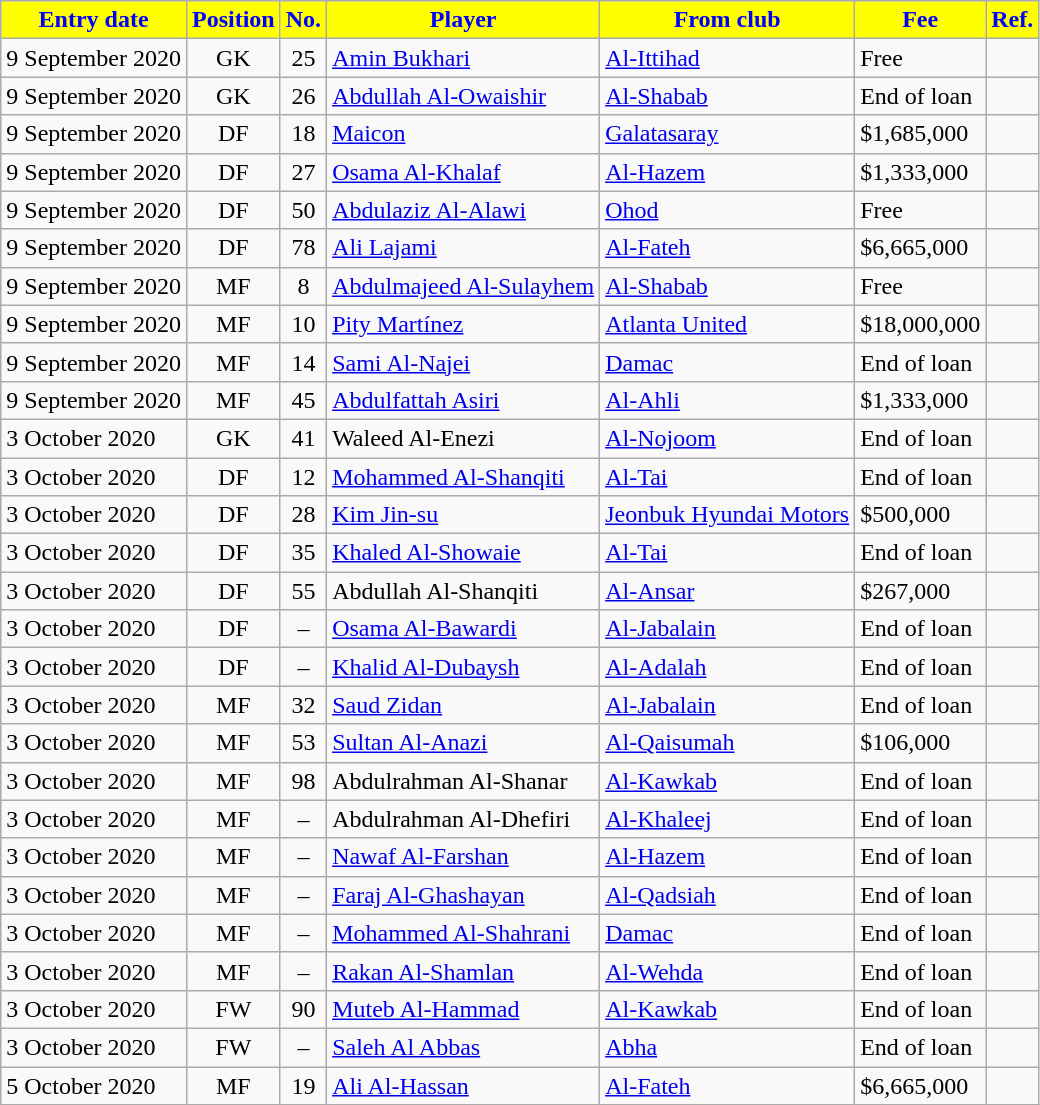<table class="wikitable sortable">
<tr>
<th style="background:yellow; color:blue;"><strong>Entry date</strong></th>
<th style="background:yellow; color:blue;"><strong>Position</strong></th>
<th style="background:yellow; color:blue;"><strong>No.</strong></th>
<th style="background:yellow; color:blue;"><strong>Player</strong></th>
<th style="background:yellow; color:blue;"><strong>From club</strong></th>
<th style="background:yellow; color:blue;"><strong>Fee</strong></th>
<th style="background:yellow; color:blue;"><strong>Ref.</strong></th>
</tr>
<tr>
<td>9 September 2020</td>
<td style="text-align:center;">GK</td>
<td style="text-align:center;">25</td>
<td style="text-align:left;"> <a href='#'>Amin Bukhari</a></td>
<td style="text-align:left;"> <a href='#'>Al-Ittihad</a></td>
<td>Free</td>
<td></td>
</tr>
<tr>
<td>9 September 2020</td>
<td style="text-align:center;">GK</td>
<td style="text-align:center;">26</td>
<td style="text-align:left;"> <a href='#'>Abdullah Al-Owaishir</a></td>
<td style="text-align:left;"> <a href='#'>Al-Shabab</a></td>
<td>End of loan</td>
<td></td>
</tr>
<tr>
<td>9 September 2020</td>
<td style="text-align:center;">DF</td>
<td style="text-align:center;">18</td>
<td style="text-align:left;"> <a href='#'>Maicon</a></td>
<td style="text-align:left;"> <a href='#'>Galatasaray</a></td>
<td>$1,685,000</td>
<td></td>
</tr>
<tr>
<td>9 September 2020</td>
<td style="text-align:center;">DF</td>
<td style="text-align:center;">27</td>
<td style="text-align:left;"> <a href='#'>Osama Al-Khalaf</a></td>
<td style="text-align:left;"> <a href='#'>Al-Hazem</a></td>
<td>$1,333,000</td>
<td></td>
</tr>
<tr>
<td>9 September 2020</td>
<td style="text-align:center;">DF</td>
<td style="text-align:center;">50</td>
<td style="text-align:left;"> <a href='#'>Abdulaziz Al-Alawi</a></td>
<td style="text-align:left;"> <a href='#'>Ohod</a></td>
<td>Free</td>
<td></td>
</tr>
<tr>
<td>9 September 2020</td>
<td style="text-align:center;">DF</td>
<td style="text-align:center;">78</td>
<td style="text-align:left;"> <a href='#'>Ali Lajami</a></td>
<td style="text-align:left;"> <a href='#'>Al-Fateh</a></td>
<td>$6,665,000</td>
<td></td>
</tr>
<tr>
<td>9 September 2020</td>
<td style="text-align:center;">MF</td>
<td style="text-align:center;">8</td>
<td style="text-align:left;"> <a href='#'>Abdulmajeed Al-Sulayhem</a></td>
<td style="text-align:left;"> <a href='#'>Al-Shabab</a></td>
<td>Free</td>
<td></td>
</tr>
<tr>
<td>9 September 2020</td>
<td style="text-align:center;">MF</td>
<td style="text-align:center;">10</td>
<td style="text-align:left;"> <a href='#'>Pity Martínez</a></td>
<td style="text-align:left;"> <a href='#'>Atlanta United</a></td>
<td>$18,000,000</td>
<td></td>
</tr>
<tr>
<td>9 September 2020</td>
<td style="text-align:center;">MF</td>
<td style="text-align:center;">14</td>
<td style="text-align:left;"> <a href='#'>Sami Al-Najei</a></td>
<td style="text-align:left;"> <a href='#'>Damac</a></td>
<td>End of loan</td>
<td></td>
</tr>
<tr>
<td>9 September 2020</td>
<td style="text-align:center;">MF</td>
<td style="text-align:center;">45</td>
<td style="text-align:left;"> <a href='#'>Abdulfattah Asiri</a></td>
<td style="text-align:left;"> <a href='#'>Al-Ahli</a></td>
<td>$1,333,000</td>
<td></td>
</tr>
<tr>
<td>3 October 2020</td>
<td style="text-align:center;">GK</td>
<td style="text-align:center;">41</td>
<td style="text-align:left;"> Waleed Al-Enezi</td>
<td style="text-align:left;"> <a href='#'>Al-Nojoom</a></td>
<td>End of loan</td>
<td></td>
</tr>
<tr>
<td>3 October 2020</td>
<td style="text-align:center;">DF</td>
<td style="text-align:center;">12</td>
<td style="text-align:left;"> <a href='#'>Mohammed Al-Shanqiti</a></td>
<td style="text-align:left;"> <a href='#'>Al-Tai</a></td>
<td>End of loan</td>
<td></td>
</tr>
<tr>
<td>3 October 2020</td>
<td style="text-align:center;">DF</td>
<td style="text-align:center;">28</td>
<td style="text-align:left;"> <a href='#'>Kim Jin-su</a></td>
<td style="text-align:left;"> <a href='#'>Jeonbuk Hyundai Motors</a></td>
<td>$500,000</td>
<td></td>
</tr>
<tr>
<td>3 October 2020</td>
<td style="text-align:center;">DF</td>
<td style="text-align:center;">35</td>
<td style="text-align:left;"> <a href='#'>Khaled Al-Showaie</a></td>
<td style="text-align:left;"> <a href='#'>Al-Tai</a></td>
<td>End of loan</td>
<td></td>
</tr>
<tr>
<td>3 October 2020</td>
<td style="text-align:center;">DF</td>
<td style="text-align:center;">55</td>
<td style="text-align:left;"> Abdullah Al-Shanqiti</td>
<td style="text-align:left;"> <a href='#'>Al-Ansar</a></td>
<td>$267,000</td>
<td></td>
</tr>
<tr>
<td>3 October 2020</td>
<td style="text-align:center;">DF</td>
<td style="text-align:center;">–</td>
<td style="text-align:left;"> <a href='#'>Osama Al-Bawardi</a></td>
<td style="text-align:left;"> <a href='#'>Al-Jabalain</a></td>
<td>End of loan</td>
<td></td>
</tr>
<tr>
<td>3 October 2020</td>
<td style="text-align:center;">DF</td>
<td style="text-align:center;">–</td>
<td style="text-align:left;"> <a href='#'>Khalid Al-Dubaysh</a></td>
<td style="text-align:left;"> <a href='#'>Al-Adalah</a></td>
<td>End of loan</td>
<td></td>
</tr>
<tr>
<td>3 October 2020</td>
<td style="text-align:center;">MF</td>
<td style="text-align:center;">32</td>
<td style="text-align:left;"> <a href='#'>Saud Zidan</a></td>
<td style="text-align:left;"> <a href='#'>Al-Jabalain</a></td>
<td>End of loan</td>
<td></td>
</tr>
<tr>
<td>3 October 2020</td>
<td style="text-align:center;">MF</td>
<td style="text-align:center;">53</td>
<td style="text-align:left;"> <a href='#'>Sultan Al-Anazi</a></td>
<td style="text-align:left;"> <a href='#'>Al-Qaisumah</a></td>
<td>$106,000</td>
<td></td>
</tr>
<tr>
<td>3 October 2020</td>
<td style="text-align:center;">MF</td>
<td style="text-align:center;">98</td>
<td style="text-align:left;"> Abdulrahman Al-Shanar</td>
<td style="text-align:left;"> <a href='#'>Al-Kawkab</a></td>
<td>End of loan</td>
<td></td>
</tr>
<tr>
<td>3 October 2020</td>
<td style="text-align:center;">MF</td>
<td style="text-align:center;">–</td>
<td style="text-align:left;"> Abdulrahman Al-Dhefiri</td>
<td style="text-align:left;"> <a href='#'>Al-Khaleej</a></td>
<td>End of loan</td>
<td></td>
</tr>
<tr>
<td>3 October 2020</td>
<td style="text-align:center;">MF</td>
<td style="text-align:center;">–</td>
<td style="text-align:left;"> <a href='#'>Nawaf Al-Farshan</a></td>
<td style="text-align:left;"> <a href='#'>Al-Hazem</a></td>
<td>End of loan</td>
<td></td>
</tr>
<tr>
<td>3 October 2020</td>
<td style="text-align:center;">MF</td>
<td style="text-align:center;">–</td>
<td style="text-align:left;"> <a href='#'>Faraj Al-Ghashayan</a></td>
<td style="text-align:left;"> <a href='#'>Al-Qadsiah</a></td>
<td>End of loan</td>
<td></td>
</tr>
<tr>
<td>3 October 2020</td>
<td style="text-align:center;">MF</td>
<td style="text-align:center;">–</td>
<td style="text-align:left;"> <a href='#'>Mohammed Al-Shahrani</a></td>
<td style="text-align:left;"> <a href='#'>Damac</a></td>
<td>End of loan</td>
<td></td>
</tr>
<tr>
<td>3 October 2020</td>
<td style="text-align:center;">MF</td>
<td style="text-align:center;">–</td>
<td style="text-align:left;"> <a href='#'>Rakan Al-Shamlan</a></td>
<td style="text-align:left;"> <a href='#'>Al-Wehda</a></td>
<td>End of loan</td>
<td></td>
</tr>
<tr>
<td>3 October 2020</td>
<td style="text-align:center;">FW</td>
<td style="text-align:center;">90</td>
<td style="text-align:left;"> <a href='#'>Muteb Al-Hammad</a></td>
<td style="text-align:left;"> <a href='#'>Al-Kawkab</a></td>
<td>End of loan</td>
<td></td>
</tr>
<tr>
<td>3 October 2020</td>
<td style="text-align:center;">FW</td>
<td style="text-align:center;">–</td>
<td style="text-align:left;"> <a href='#'>Saleh Al Abbas</a></td>
<td style="text-align:left;"> <a href='#'>Abha</a></td>
<td>End of loan</td>
<td></td>
</tr>
<tr>
<td>5 October 2020</td>
<td style="text-align:center;">MF</td>
<td style="text-align:center;">19</td>
<td style="text-align:left;"> <a href='#'>Ali Al-Hassan</a></td>
<td style="text-align:left;"> <a href='#'>Al-Fateh</a></td>
<td>$6,665,000</td>
<td></td>
</tr>
<tr>
</tr>
</table>
